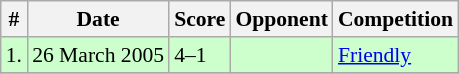<table class="wikitable" style="font-size:90%">
<tr>
<th>#</th>
<th>Date</th>
<th>Score</th>
<th>Opponent</th>
<th>Competition</th>
</tr>
<tr style="background: #CCFFCC">
<td>1.</td>
<td>26 March 2005</td>
<td>4–1</td>
<td></td>
<td><a href='#'>Friendly</a></td>
</tr>
<tr>
</tr>
</table>
